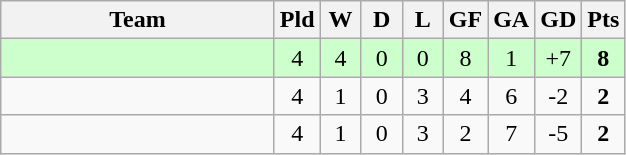<table class="wikitable" style="text-align:center;">
<tr>
<th width=175>Team</th>
<th style="width:20px;" abbr="Played">Pld</th>
<th style="width:20px;" abbr="Won">W</th>
<th style="width:20px;" abbr="Drawn">D</th>
<th style="width:20px;" abbr="Lost">L</th>
<th style="width:20px;" abbr="Goals for">GF</th>
<th style="width:20px;" abbr="Goals against">GA</th>
<th style="width:20px;" abbr="Goal difference">GD</th>
<th style="width:20px;" abbr="Points">Pts</th>
</tr>
<tr bgcolor="#ccffcc">
<td align=left></td>
<td>4</td>
<td>4</td>
<td>0</td>
<td>0</td>
<td>8</td>
<td>1</td>
<td>+7</td>
<td><strong>8</strong></td>
</tr>
<tr>
<td align=left></td>
<td>4</td>
<td>1</td>
<td>0</td>
<td>3</td>
<td>4</td>
<td>6</td>
<td>-2</td>
<td><strong>2</strong></td>
</tr>
<tr>
<td align=left></td>
<td>4</td>
<td>1</td>
<td>0</td>
<td>3</td>
<td>2</td>
<td>7</td>
<td>-5</td>
<td><strong>2</strong></td>
</tr>
</table>
